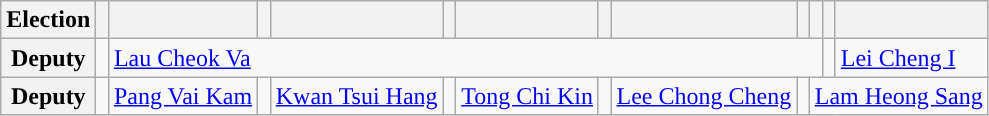<table class="wikitable">
<tr>
<th>Election</th>
<th style="width:1px;"></th>
<th></th>
<th style="width:1px;"></th>
<th></th>
<th style="width:1px;"></th>
<th></th>
<th style="width:1px;"></th>
<th></th>
<th style="width:1px;"></th>
<th></th>
<th style="width:1px;"></th>
<th></th>
</tr>
<tr>
<th>Deputy</th>
<td width=1px style="background-color: "></td>
<td colspan = 9><a href='#'>Lau Cheok Va</a></td>
<td width=1px style="background-color: "></td>
<td><a href='#'>Lei Cheng I</a></td>
</tr>
<tr>
<th>Deputy</th>
<td width=1px style="background-color: "></td>
<td colspan = 1><a href='#'>Pang Vai Kam</a></td>
<td width=1px style="background-color: "></td>
<td colspan = 1><a href='#'>Kwan Tsui Hang</a></td>
<td width=1px style="background-color: "></td>
<td colspan = 1><a href='#'>Tong Chi Kin</a></td>
<td width=1px style="background-color: "></td>
<td colspan = 1><a href='#'>Lee Chong Cheng</a></td>
<td width=1px style="background-color: "></td>
<td colspan = 3><a href='#'>Lam Heong Sang</a></td>
</tr>
</table>
